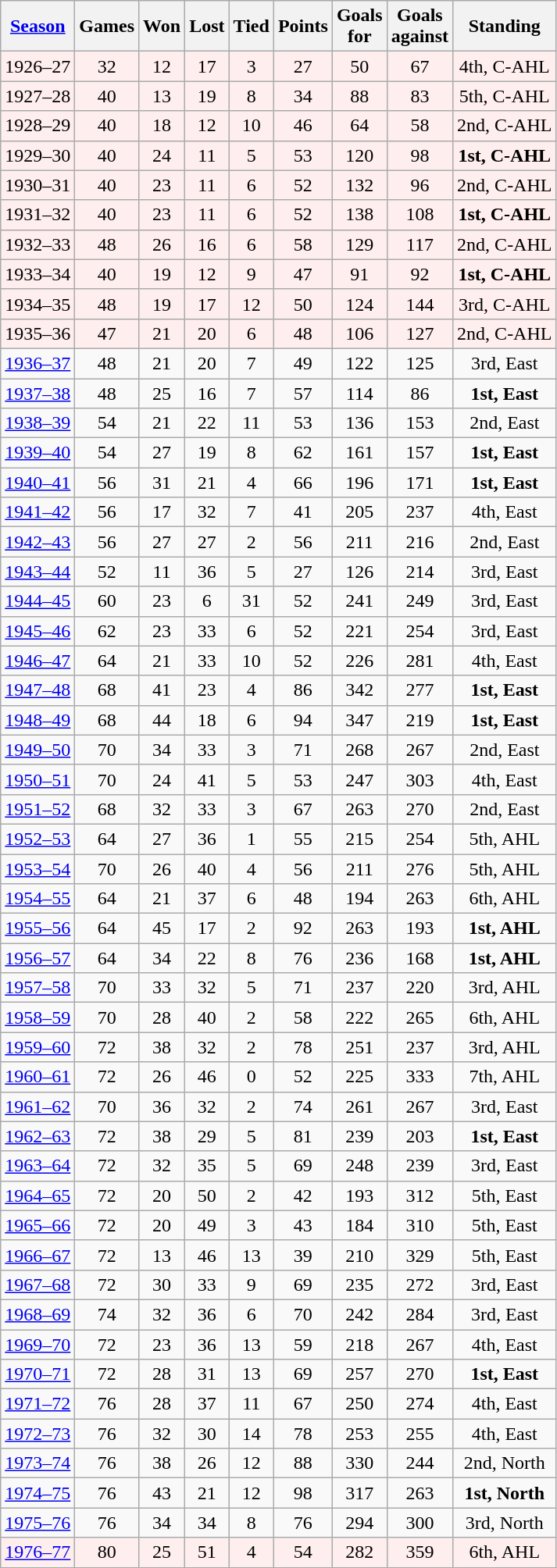<table class="wikitable" style="text-align:center">
<tr>
<th><a href='#'>Season</a></th>
<th>Games</th>
<th>Won</th>
<th>Lost</th>
<th>Tied</th>
<th>Points</th>
<th>Goals<br>for</th>
<th>Goals<br>against</th>
<th>Standing</th>
</tr>
<tr bgcolor="#ffeeee">
<td>1926–27</td>
<td>32</td>
<td>12</td>
<td>17</td>
<td>3</td>
<td>27</td>
<td>50</td>
<td>67</td>
<td>4th, C-AHL</td>
</tr>
<tr bgcolor="#ffeeee">
<td>1927–28</td>
<td>40</td>
<td>13</td>
<td>19</td>
<td>8</td>
<td>34</td>
<td>88</td>
<td>83</td>
<td>5th, C-AHL</td>
</tr>
<tr bgcolor="#ffeeee">
<td>1928–29</td>
<td>40</td>
<td>18</td>
<td>12</td>
<td>10</td>
<td>46</td>
<td>64</td>
<td>58</td>
<td>2nd, C-AHL</td>
</tr>
<tr bgcolor="#ffeeee">
<td>1929–30</td>
<td>40</td>
<td>24</td>
<td>11</td>
<td>5</td>
<td>53</td>
<td>120</td>
<td>98</td>
<td><strong>1st, C-AHL</strong></td>
</tr>
<tr bgcolor="#ffeeee">
<td>1930–31</td>
<td>40</td>
<td>23</td>
<td>11</td>
<td>6</td>
<td>52</td>
<td>132</td>
<td>96</td>
<td>2nd, C-AHL</td>
</tr>
<tr bgcolor="#ffeeee">
<td>1931–32</td>
<td>40</td>
<td>23</td>
<td>11</td>
<td>6</td>
<td>52</td>
<td>138</td>
<td>108</td>
<td><strong>1st, C-AHL</strong></td>
</tr>
<tr bgcolor="#ffeeee">
<td>1932–33</td>
<td>48</td>
<td>26</td>
<td>16</td>
<td>6</td>
<td>58</td>
<td>129</td>
<td>117</td>
<td>2nd, C-AHL</td>
</tr>
<tr bgcolor="#ffeeee">
<td>1933–34</td>
<td>40</td>
<td>19</td>
<td>12</td>
<td>9</td>
<td>47</td>
<td>91</td>
<td>92</td>
<td><strong>1st, C-AHL</strong></td>
</tr>
<tr bgcolor="#ffeeee">
<td>1934–35</td>
<td>48</td>
<td>19</td>
<td>17</td>
<td>12</td>
<td>50</td>
<td>124</td>
<td>144</td>
<td>3rd, C-AHL</td>
</tr>
<tr bgcolor="#ffeeee">
<td>1935–36</td>
<td>47</td>
<td>21</td>
<td>20</td>
<td>6</td>
<td>48</td>
<td>106</td>
<td>127</td>
<td>2nd, C-AHL</td>
</tr>
<tr>
<td><a href='#'>1936–37</a></td>
<td>48</td>
<td>21</td>
<td>20</td>
<td>7</td>
<td>49</td>
<td>122</td>
<td>125</td>
<td>3rd, East</td>
</tr>
<tr>
<td><a href='#'>1937–38</a></td>
<td>48</td>
<td>25</td>
<td>16</td>
<td>7</td>
<td>57</td>
<td>114</td>
<td>86</td>
<td><strong>1st, East</strong></td>
</tr>
<tr>
<td><a href='#'>1938–39</a></td>
<td>54</td>
<td>21</td>
<td>22</td>
<td>11</td>
<td>53</td>
<td>136</td>
<td>153</td>
<td>2nd, East</td>
</tr>
<tr>
<td><a href='#'>1939–40</a></td>
<td>54</td>
<td>27</td>
<td>19</td>
<td>8</td>
<td>62</td>
<td>161</td>
<td>157</td>
<td><strong>1st, East</strong></td>
</tr>
<tr>
<td><a href='#'>1940–41</a></td>
<td>56</td>
<td>31</td>
<td>21</td>
<td>4</td>
<td>66</td>
<td>196</td>
<td>171</td>
<td><strong>1st, East</strong></td>
</tr>
<tr>
<td><a href='#'>1941–42</a></td>
<td>56</td>
<td>17</td>
<td>32</td>
<td>7</td>
<td>41</td>
<td>205</td>
<td>237</td>
<td>4th, East</td>
</tr>
<tr>
<td><a href='#'>1942–43</a></td>
<td>56</td>
<td>27</td>
<td>27</td>
<td>2</td>
<td>56</td>
<td>211</td>
<td>216</td>
<td>2nd, East</td>
</tr>
<tr>
<td><a href='#'>1943–44</a></td>
<td>52</td>
<td>11</td>
<td>36</td>
<td>5</td>
<td>27</td>
<td>126</td>
<td>214</td>
<td>3rd, East</td>
</tr>
<tr>
<td><a href='#'>1944–45</a></td>
<td>60</td>
<td>23</td>
<td>6</td>
<td>31</td>
<td>52</td>
<td>241</td>
<td>249</td>
<td>3rd, East</td>
</tr>
<tr>
<td><a href='#'>1945–46</a></td>
<td>62</td>
<td>23</td>
<td>33</td>
<td>6</td>
<td>52</td>
<td>221</td>
<td>254</td>
<td>3rd, East</td>
</tr>
<tr>
<td><a href='#'>1946–47</a></td>
<td>64</td>
<td>21</td>
<td>33</td>
<td>10</td>
<td>52</td>
<td>226</td>
<td>281</td>
<td>4th, East</td>
</tr>
<tr>
<td><a href='#'>1947–48</a></td>
<td>68</td>
<td>41</td>
<td>23</td>
<td>4</td>
<td>86</td>
<td>342</td>
<td>277</td>
<td><strong>1st, East</strong></td>
</tr>
<tr>
<td><a href='#'>1948–49</a></td>
<td>68</td>
<td>44</td>
<td>18</td>
<td>6</td>
<td>94</td>
<td>347</td>
<td>219</td>
<td><strong>1st, East</strong></td>
</tr>
<tr>
<td><a href='#'>1949–50</a></td>
<td>70</td>
<td>34</td>
<td>33</td>
<td>3</td>
<td>71</td>
<td>268</td>
<td>267</td>
<td>2nd, East</td>
</tr>
<tr>
<td><a href='#'>1950–51</a></td>
<td>70</td>
<td>24</td>
<td>41</td>
<td>5</td>
<td>53</td>
<td>247</td>
<td>303</td>
<td>4th, East</td>
</tr>
<tr>
<td><a href='#'>1951–52</a></td>
<td>68</td>
<td>32</td>
<td>33</td>
<td>3</td>
<td>67</td>
<td>263</td>
<td>270</td>
<td>2nd, East</td>
</tr>
<tr>
<td><a href='#'>1952–53</a></td>
<td>64</td>
<td>27</td>
<td>36</td>
<td>1</td>
<td>55</td>
<td>215</td>
<td>254</td>
<td>5th, AHL</td>
</tr>
<tr>
<td><a href='#'>1953–54</a></td>
<td>70</td>
<td>26</td>
<td>40</td>
<td>4</td>
<td>56</td>
<td>211</td>
<td>276</td>
<td>5th, AHL</td>
</tr>
<tr>
<td><a href='#'>1954–55</a></td>
<td>64</td>
<td>21</td>
<td>37</td>
<td>6</td>
<td>48</td>
<td>194</td>
<td>263</td>
<td>6th, AHL</td>
</tr>
<tr>
<td><a href='#'>1955–56</a></td>
<td>64</td>
<td>45</td>
<td>17</td>
<td>2</td>
<td>92</td>
<td>263</td>
<td>193</td>
<td><strong>1st, AHL</strong></td>
</tr>
<tr>
<td><a href='#'>1956–57</a></td>
<td>64</td>
<td>34</td>
<td>22</td>
<td>8</td>
<td>76</td>
<td>236</td>
<td>168</td>
<td><strong>1st, AHL</strong></td>
</tr>
<tr>
<td><a href='#'>1957–58</a></td>
<td>70</td>
<td>33</td>
<td>32</td>
<td>5</td>
<td>71</td>
<td>237</td>
<td>220</td>
<td>3rd, AHL</td>
</tr>
<tr>
<td><a href='#'>1958–59</a></td>
<td>70</td>
<td>28</td>
<td>40</td>
<td>2</td>
<td>58</td>
<td>222</td>
<td>265</td>
<td>6th, AHL</td>
</tr>
<tr>
<td><a href='#'>1959–60</a></td>
<td>72</td>
<td>38</td>
<td>32</td>
<td>2</td>
<td>78</td>
<td>251</td>
<td>237</td>
<td>3rd, AHL</td>
</tr>
<tr>
<td><a href='#'>1960–61</a></td>
<td>72</td>
<td>26</td>
<td>46</td>
<td>0</td>
<td>52</td>
<td>225</td>
<td>333</td>
<td>7th, AHL</td>
</tr>
<tr>
<td><a href='#'>1961–62</a></td>
<td>70</td>
<td>36</td>
<td>32</td>
<td>2</td>
<td>74</td>
<td>261</td>
<td>267</td>
<td>3rd, East</td>
</tr>
<tr>
<td><a href='#'>1962–63</a></td>
<td>72</td>
<td>38</td>
<td>29</td>
<td>5</td>
<td>81</td>
<td>239</td>
<td>203</td>
<td><strong>1st, East</strong></td>
</tr>
<tr>
<td><a href='#'>1963–64</a></td>
<td>72</td>
<td>32</td>
<td>35</td>
<td>5</td>
<td>69</td>
<td>248</td>
<td>239</td>
<td>3rd, East</td>
</tr>
<tr>
<td><a href='#'>1964–65</a></td>
<td>72</td>
<td>20</td>
<td>50</td>
<td>2</td>
<td>42</td>
<td>193</td>
<td>312</td>
<td>5th, East</td>
</tr>
<tr>
<td><a href='#'>1965–66</a></td>
<td>72</td>
<td>20</td>
<td>49</td>
<td>3</td>
<td>43</td>
<td>184</td>
<td>310</td>
<td>5th, East</td>
</tr>
<tr>
<td><a href='#'>1966–67</a></td>
<td>72</td>
<td>13</td>
<td>46</td>
<td>13</td>
<td>39</td>
<td>210</td>
<td>329</td>
<td>5th, East</td>
</tr>
<tr>
<td><a href='#'>1967–68</a></td>
<td>72</td>
<td>30</td>
<td>33</td>
<td>9</td>
<td>69</td>
<td>235</td>
<td>272</td>
<td>3rd, East</td>
</tr>
<tr>
<td><a href='#'>1968–69</a></td>
<td>74</td>
<td>32</td>
<td>36</td>
<td>6</td>
<td>70</td>
<td>242</td>
<td>284</td>
<td>3rd, East</td>
</tr>
<tr>
<td><a href='#'>1969–70</a></td>
<td>72</td>
<td>23</td>
<td>36</td>
<td>13</td>
<td>59</td>
<td>218</td>
<td>267</td>
<td>4th, East</td>
</tr>
<tr>
<td><a href='#'>1970–71</a></td>
<td>72</td>
<td>28</td>
<td>31</td>
<td>13</td>
<td>69</td>
<td>257</td>
<td>270</td>
<td><strong>1st, East</strong></td>
</tr>
<tr>
<td><a href='#'>1971–72</a></td>
<td>76</td>
<td>28</td>
<td>37</td>
<td>11</td>
<td>67</td>
<td>250</td>
<td>274</td>
<td>4th, East</td>
</tr>
<tr>
<td><a href='#'>1972–73</a></td>
<td>76</td>
<td>32</td>
<td>30</td>
<td>14</td>
<td>78</td>
<td>253</td>
<td>255</td>
<td>4th, East</td>
</tr>
<tr>
<td><a href='#'>1973–74</a></td>
<td>76</td>
<td>38</td>
<td>26</td>
<td>12</td>
<td>88</td>
<td>330</td>
<td>244</td>
<td>2nd, North</td>
</tr>
<tr>
<td><a href='#'>1974–75</a></td>
<td>76</td>
<td>43</td>
<td>21</td>
<td>12</td>
<td>98</td>
<td>317</td>
<td>263</td>
<td><strong>1st, North</strong></td>
</tr>
<tr>
<td><a href='#'>1975–76</a></td>
<td>76</td>
<td>34</td>
<td>34</td>
<td>8</td>
<td>76</td>
<td>294</td>
<td>300</td>
<td>3rd, North</td>
</tr>
<tr bgcolor="#ffeeee">
<td><a href='#'>1976–77</a></td>
<td>80</td>
<td>25</td>
<td>51</td>
<td>4</td>
<td>54</td>
<td>282</td>
<td>359</td>
<td>6th, AHL</td>
</tr>
</table>
